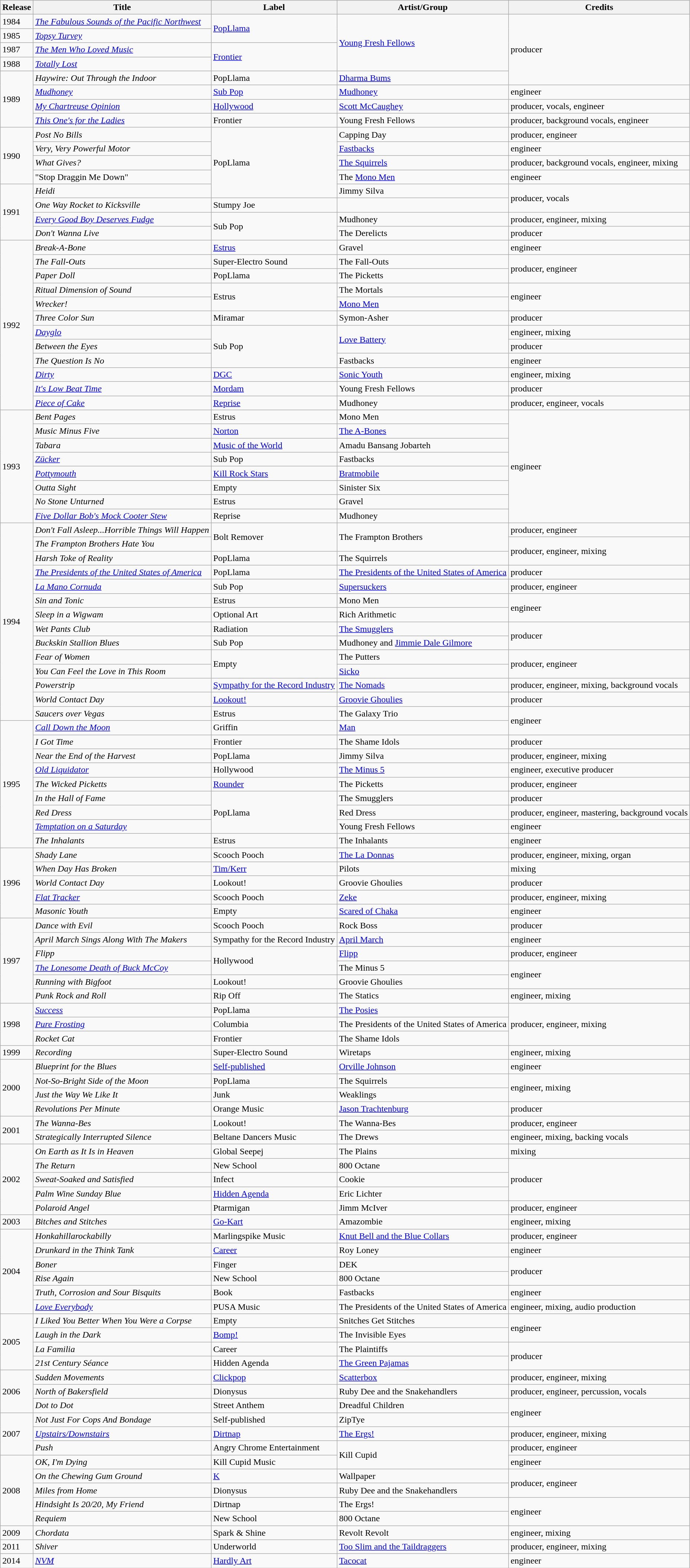<table class="wikitable">
<tr>
<th>Release</th>
<th>Title</th>
<th>Label</th>
<th>Artist/Group</th>
<th>Credits</th>
</tr>
<tr>
<td>1984</td>
<td><em><a href='#'>The Fabulous Sounds of the Pacific Northwest</a></em></td>
<td rowspan=2><a href='#'>PopLlama</a></td>
<td rowspan=4><a href='#'>Young Fresh Fellows</a></td>
<td rowspan=5>producer</td>
</tr>
<tr>
<td>1985</td>
<td><em><a href='#'>Topsy Turvey</a></em></td>
</tr>
<tr>
<td>1987</td>
<td><em><a href='#'>The Men Who Loved Music</a></em></td>
<td rowspan=2><a href='#'>Frontier</a></td>
</tr>
<tr>
<td>1988</td>
<td><em><a href='#'>Totally Lost</a></em></td>
</tr>
<tr>
<td rowspan=4>1989</td>
<td><em>Haywire: Out Through the Indoor</em></td>
<td>PopLlama</td>
<td><a href='#'>Dharma Bums</a></td>
</tr>
<tr>
<td><em><a href='#'>Mudhoney</a></em></td>
<td><a href='#'>Sub Pop</a></td>
<td><a href='#'>Mudhoney</a></td>
<td>engineer</td>
</tr>
<tr>
<td><em><a href='#'>My Chartreuse Opinion</a></em></td>
<td><a href='#'>Hollywood</a></td>
<td><a href='#'>Scott McCaughey</a></td>
<td>producer, vocals, engineer</td>
</tr>
<tr>
<td><em><a href='#'>This One's for the Ladies</a></em></td>
<td>Frontier</td>
<td>Young Fresh Fellows</td>
<td>producer, background vocals, engineer</td>
</tr>
<tr>
<td rowspan=4>1990</td>
<td><em>Post No Bills</em></td>
<td rowspan=5>PopLlama</td>
<td>Capping Day</td>
<td>producer, engineer</td>
</tr>
<tr>
<td><em>Very, Very Powerful Motor</em></td>
<td><a href='#'>Fastbacks</a></td>
<td>engineer</td>
</tr>
<tr>
<td><em>What Gives?</em></td>
<td><a href='#'>The Squirrels</a></td>
<td>producer, background vocals, engineer, mixing</td>
</tr>
<tr>
<td>"Stop Draggin Me Down"</td>
<td>The <a href='#'>Mono Men</a></td>
<td>engineer</td>
</tr>
<tr>
<td rowspan=4>1991</td>
<td><em>Heidi</em></td>
<td>Jimmy Silva</td>
<td rowspan=2>producer, vocals</td>
</tr>
<tr>
<td><em>One Way Rocket to Kicksville</em></td>
<td>Stumpy Joe</td>
</tr>
<tr>
<td><em><a href='#'>Every Good Boy Deserves Fudge</a></em></td>
<td rowspan=2>Sub Pop</td>
<td>Mudhoney</td>
<td>producer, engineer, mixing</td>
</tr>
<tr>
<td><em>Don't Wanna Live</em></td>
<td>The Derelicts</td>
<td>producer</td>
</tr>
<tr>
<td rowspan=12>1992</td>
<td><em>Break-A-Bone</em></td>
<td><a href='#'>Estrus</a></td>
<td>Gravel</td>
<td>engineer</td>
</tr>
<tr>
<td><em>The Fall-Outs</em></td>
<td>Super-Electro Sound</td>
<td>The Fall-Outs</td>
<td rowspan=2>producer, engineer</td>
</tr>
<tr>
<td><em>Paper Doll</em></td>
<td>PopLlama</td>
<td>The Picketts</td>
</tr>
<tr>
<td><em>Ritual Dimension of Sound</em></td>
<td rowspan=2>Estrus</td>
<td>The Mortals</td>
<td rowspan=2>engineer</td>
</tr>
<tr>
<td><em>Wrecker!</em></td>
<td><a href='#'>Mono Men</a></td>
</tr>
<tr>
<td><em>Three Color Sun</em></td>
<td>Miramar</td>
<td>Symon-Asher</td>
<td>producer</td>
</tr>
<tr>
<td><em><a href='#'>Dayglo</a></em></td>
<td rowspan=3>Sub Pop</td>
<td rowspan=2><a href='#'>Love Battery</a></td>
<td>engineer, mixing</td>
</tr>
<tr>
<td><em>Between the Eyes</em></td>
<td>producer</td>
</tr>
<tr>
<td><em>The Question Is No</em></td>
<td>Fastbacks</td>
<td>engineer</td>
</tr>
<tr>
<td><em><a href='#'>Dirty</a></em></td>
<td><a href='#'>DGC</a></td>
<td><a href='#'>Sonic Youth</a></td>
<td>engineer, mixing</td>
</tr>
<tr>
<td><em><a href='#'>It's Low Beat Time</a></em></td>
<td><a href='#'>Mordam</a></td>
<td>Young Fresh Fellows</td>
<td>producer</td>
</tr>
<tr>
<td><em><a href='#'>Piece of Cake</a></em></td>
<td><a href='#'>Reprise</a></td>
<td>Mudhoney</td>
<td>producer, engineer, vocals</td>
</tr>
<tr>
<td rowspan=8>1993</td>
<td><em>Bent Pages</em></td>
<td>Estrus</td>
<td>Mono Men</td>
<td rowspan=8>engineer</td>
</tr>
<tr>
<td><em>Music Minus Five</em></td>
<td><a href='#'>Norton</a></td>
<td><a href='#'>The A-Bones</a></td>
</tr>
<tr>
<td><em>Tabara</em></td>
<td><a href='#'>Music of the World</a></td>
<td>Amadu Bansang Jobarteh</td>
</tr>
<tr>
<td><em><a href='#'>Zücker</a></em></td>
<td>Sub Pop</td>
<td>Fastbacks</td>
</tr>
<tr>
<td><em><a href='#'>Pottymouth</a></em></td>
<td><a href='#'>Kill Rock Stars</a></td>
<td><a href='#'>Bratmobile</a></td>
</tr>
<tr>
<td><em>Outta Sight</em></td>
<td>Empty</td>
<td>Sinister Six</td>
</tr>
<tr>
<td><em>No Stone Unturned</em></td>
<td>Estrus</td>
<td>Gravel</td>
</tr>
<tr>
<td><em><a href='#'>Five Dollar Bob's Mock Cooter Stew</a></em></td>
<td>Reprise</td>
<td>Mudhoney</td>
</tr>
<tr>
<td rowspan=14>1994</td>
<td><em>Don't Fall Asleep...Horrible Things Will Happen</em></td>
<td rowspan=2>Bolt Remover</td>
<td rowspan=2>The Frampton Brothers</td>
<td>producer, engineer</td>
</tr>
<tr>
<td><em>The Frampton Brothers Hate You</em></td>
<td rowspan=2>producer, engineer, mixing</td>
</tr>
<tr>
<td><em>Harsh Toke of Reality</em></td>
<td>PopLlama</td>
<td>The Squirrels</td>
</tr>
<tr>
<td><em><a href='#'>The Presidents of the United States of America</a></em></td>
<td>PopLlama</td>
<td><a href='#'>The Presidents of the United States of America</a></td>
<td>producer</td>
</tr>
<tr>
<td><em><a href='#'>La Mano Cornuda</a></em></td>
<td>Sub Pop</td>
<td><a href='#'>Supersuckers</a></td>
<td>producer, engineer</td>
</tr>
<tr>
<td><em>Sin and Tonic</em></td>
<td>Estrus</td>
<td>Mono Men</td>
<td rowspan=2>engineer</td>
</tr>
<tr>
<td><em>Sleep in a Wigwam</em></td>
<td>Optional Art</td>
<td>Rich Arithmetic</td>
</tr>
<tr>
<td><em>Wet Pants Club</em></td>
<td>Radiation</td>
<td><a href='#'>The Smugglers</a></td>
<td rowspan=2>producer</td>
</tr>
<tr>
<td><em>Buckskin Stallion Blues</em></td>
<td>Sub Pop</td>
<td>Mudhoney and <a href='#'>Jimmie Dale Gilmore</a></td>
</tr>
<tr>
<td><em>Fear of Women</em></td>
<td rowspan=2>Empty</td>
<td>The Putters</td>
<td rowspan=2>producer, engineer</td>
</tr>
<tr>
<td><em>You Can Feel the Love in This Room</em></td>
<td><a href='#'>Sicko</a></td>
</tr>
<tr>
<td><em>Powerstrip</em></td>
<td><a href='#'>Sympathy for the Record Industry</a></td>
<td><a href='#'>The Nomads</a></td>
<td>producer, engineer, mixing, background vocals</td>
</tr>
<tr>
<td><em>World Contact Day</em></td>
<td><a href='#'>Lookout!</a></td>
<td><a href='#'>Groovie Ghoulies</a></td>
<td>producer</td>
</tr>
<tr>
<td><em>Saucers over Vegas</em></td>
<td>Estrus</td>
<td>The Galaxy Trio</td>
<td rowspan=2>engineer</td>
</tr>
<tr>
<td rowspan=9>1995</td>
<td><em><a href='#'>Call Down the Moon</a></em></td>
<td>Griffin</td>
<td><a href='#'>Man</a></td>
</tr>
<tr>
<td><em>I Got Time</em></td>
<td>Frontier</td>
<td>The Shame Idols</td>
<td>producer</td>
</tr>
<tr>
<td><em>Near the End of the Harvest</em></td>
<td>PopLlama</td>
<td>Jimmy Silva</td>
<td>producer, engineer, mixing</td>
</tr>
<tr>
<td><em><a href='#'>Old Liquidator</a></em></td>
<td>Hollywood</td>
<td><a href='#'>The Minus 5</a></td>
<td>engineer, executive producer</td>
</tr>
<tr>
<td><em>The Wicked Picketts</em></td>
<td><a href='#'>Rounder</a></td>
<td>The Picketts</td>
<td>producer, engineer</td>
</tr>
<tr>
<td><em>In the Hall of Fame</em></td>
<td rowspan=3>PopLlama</td>
<td>The Smugglers</td>
<td>producer</td>
</tr>
<tr>
<td><em>Red Dress</em></td>
<td>Red Dress</td>
<td>producer, engineer, mastering, background vocals</td>
</tr>
<tr>
<td><em><a href='#'>Temptation on a Saturday</a></em></td>
<td>Young Fresh Fellows</td>
<td>engineer</td>
</tr>
<tr>
<td><em>The Inhalants</em></td>
<td>Estrus</td>
<td>The Inhalants</td>
<td>engineer</td>
</tr>
<tr>
<td rowspan=5>1996</td>
<td><em>Shady Lane</em></td>
<td>Scooch Pooch</td>
<td><a href='#'>The La Donnas</a></td>
<td>producer, engineer, mixing, organ</td>
</tr>
<tr>
<td><em>When Day Has Broken</em></td>
<td><a href='#'>Tim/Kerr</a></td>
<td>Pilots</td>
<td>mixing</td>
</tr>
<tr>
<td><em>World Contact Day</em></td>
<td>Lookout!</td>
<td>Groovie Ghoulies</td>
<td>producer</td>
</tr>
<tr>
<td><em><a href='#'>Flat Tracker</a></em></td>
<td>Scooch Pooch</td>
<td><a href='#'>Zeke</a></td>
<td>producer, engineer, mixing</td>
</tr>
<tr>
<td><em>Masonic Youth</em></td>
<td>Empty</td>
<td><a href='#'>Scared of Chaka</a></td>
<td>engineer</td>
</tr>
<tr>
<td rowspan=6>1997</td>
<td><em>Dance with Evil</em></td>
<td>Scooch Pooch</td>
<td>Rock Boss</td>
<td>producer</td>
</tr>
<tr>
<td><em>April March Sings Along With The Makers</em></td>
<td>Sympathy for the Record Industry</td>
<td><a href='#'>April March</a></td>
<td>engineer</td>
</tr>
<tr>
<td><em>Flipp</em></td>
<td rowspan=2>Hollywood</td>
<td><a href='#'>Flipp</a></td>
<td>producer, engineer</td>
</tr>
<tr>
<td><em><a href='#'>The Lonesome Death of Buck McCoy</a></em></td>
<td>The Minus 5</td>
<td rowspan=2>engineer</td>
</tr>
<tr>
<td><em>Running with Bigfoot</em></td>
<td>Lookout!</td>
<td>Groovie Ghoulies</td>
</tr>
<tr>
<td><em>Punk Rock and Roll</em></td>
<td>Rip Off</td>
<td>The Statics</td>
<td>engineer, mixing</td>
</tr>
<tr>
<td rowspan=3>1998</td>
<td><em><a href='#'>Success</a></em></td>
<td>PopLlama</td>
<td><a href='#'>The Posies</a></td>
<td rowspan=3>producer, engineer, mixing</td>
</tr>
<tr>
<td><em><a href='#'>Pure Frosting</a></em></td>
<td>Columbia</td>
<td>The Presidents of the United States of America</td>
</tr>
<tr>
<td><em>Rocket Cat</em></td>
<td>Frontier</td>
<td>The Shame Idols</td>
</tr>
<tr>
<td>1999</td>
<td><em>Recording</em></td>
<td>Super-Electro Sound</td>
<td>Wiretaps</td>
<td>engineer, mixing</td>
</tr>
<tr>
<td rowspan=4>2000</td>
<td><em>Blueprint for the Blues</em></td>
<td><a href='#'>Self-published</a></td>
<td><a href='#'>Orville Johnson</a></td>
<td>engineer</td>
</tr>
<tr>
<td><em>Not-So-Bright Side of the Moon</em></td>
<td>PopLlama</td>
<td>The Squirrels</td>
<td rowspan=2>engineer, mixing</td>
</tr>
<tr>
<td><em>Just the Way We Like It</em></td>
<td>Junk</td>
<td>Weaklings</td>
</tr>
<tr>
<td><em>Revolutions Per Minute</em></td>
<td>Orange Music</td>
<td><a href='#'>Jason Trachtenburg</a></td>
<td>producer</td>
</tr>
<tr>
<td rowspan=2>2001</td>
<td><em>The Wanna-Bes</em></td>
<td>Lookout!</td>
<td>The Wanna-Bes</td>
<td>producer, engineer</td>
</tr>
<tr>
<td><em>Strategically Interrupted Silence</em></td>
<td>Beltane Dancers Music</td>
<td>The Drews</td>
<td>engineer, mixing, backing vocals</td>
</tr>
<tr>
<td rowspan=5>2002</td>
<td><em>On Earth as It Is in Heaven</em></td>
<td>Global Seepej</td>
<td>The Plains</td>
<td>mixing</td>
</tr>
<tr>
<td><em>The Return</em></td>
<td>New School</td>
<td>800 Octane</td>
<td rowspan=3>producer</td>
</tr>
<tr>
<td><em>Sweat-Soaked and Satisfied</em></td>
<td>Infect</td>
<td>Cookie</td>
</tr>
<tr>
<td><em>Palm Wine Sunday Blue</em></td>
<td><a href='#'>Hidden Agenda</a></td>
<td>Eric Lichter</td>
</tr>
<tr>
<td><em>Polaroid Angel</em></td>
<td>Ptarmigan</td>
<td>Jimm McIver</td>
<td>producer, engineer</td>
</tr>
<tr>
<td>2003</td>
<td><em>Bitches and Stitches</em></td>
<td><a href='#'>Go-Kart</a></td>
<td>Amazombie</td>
<td>engineer, mixing</td>
</tr>
<tr>
<td rowspan=6>2004</td>
<td><em>Honkahillarockabilly</em></td>
<td>Marlingspike Music</td>
<td><a href='#'>Knut Bell and the Blue Collars</a></td>
<td>producer, engineer</td>
</tr>
<tr>
<td><em>Drunkard in the Think Tank</em></td>
<td><a href='#'>Career</a></td>
<td>Roy Loney</td>
<td>engineer</td>
</tr>
<tr>
<td><em>Boner</em></td>
<td>Finger</td>
<td>DEK</td>
<td rowspan=2>producer</td>
</tr>
<tr>
<td><em>Rise Again</em></td>
<td>New School</td>
<td>800 Octane</td>
</tr>
<tr>
<td><em>Truth, Corrosion and Sour Bisquits</em></td>
<td>Book</td>
<td>Fastbacks</td>
<td>engineer</td>
</tr>
<tr>
<td><em><a href='#'>Love Everybody</a></em></td>
<td>PUSA Music</td>
<td>The Presidents of the United States of America</td>
<td>engineer, mixing, audio production</td>
</tr>
<tr>
<td rowspan=4>2005</td>
<td><em>I Liked You Better When You Were a Corpse</em></td>
<td>Empty</td>
<td>Snitches Get Stitches</td>
<td rowspan=2>engineer</td>
</tr>
<tr>
<td><em>Laugh in the Dark</em></td>
<td><a href='#'>Bomp!</a></td>
<td>The Invisible Eyes</td>
</tr>
<tr>
<td><em>La Familia</em></td>
<td>Career</td>
<td>The Plaintiffs</td>
<td rowspan=2>producer</td>
</tr>
<tr>
<td><em>21st Century Séance</em></td>
<td>Hidden Agenda</td>
<td><a href='#'>The Green Pajamas</a></td>
</tr>
<tr>
<td rowspan=3>2006</td>
<td><em>Sudden Movements</em></td>
<td><a href='#'>Clickpop</a></td>
<td><a href='#'>Scatterbox</a></td>
<td>producer, engineer, mixing</td>
</tr>
<tr>
<td><em>North of Bakersfield</em></td>
<td>Dionysus</td>
<td>Ruby Dee and the Snakehandlers</td>
<td>producer, engineer, percussion, vocals</td>
</tr>
<tr "Blood Dripping From a Six String" ll My Ruin Records ll Rain City Shwillers ll engineer>
<td><em>Dot to Dot</em></td>
<td>Street Anthem</td>
<td>Dreadful Children</td>
<td rowspan=2>engineer</td>
</tr>
<tr>
<td rowspan=3>2007</td>
<td><em>Not Just For Cops And Bondage</em></td>
<td>Self-published</td>
<td>ZipTye</td>
</tr>
<tr>
<td><em><a href='#'>Upstairs/Downstairs</a></em></td>
<td><a href='#'>Dirtnap</a></td>
<td><a href='#'>The Ergs!</a></td>
<td>producer, engineer, mixing</td>
</tr>
<tr>
<td><em>Push</em></td>
<td>Angry Chrome Entertainment</td>
<td rowspan=2>Kill Cupid</td>
<td>producer, engineer</td>
</tr>
<tr>
<td rowspan=5>2008</td>
<td><em>OK, I'm Dying</em></td>
<td>Kill Cupid Music</td>
<td>engineer</td>
</tr>
<tr>
<td><em>On the Chewing Gum Ground</em></td>
<td><a href='#'>K</a></td>
<td>Wallpaper</td>
<td rowspan=2>producer, engineer</td>
</tr>
<tr>
<td><em>Miles from Home</em></td>
<td>Dionysus</td>
<td>Ruby Dee and the Snakehandlers</td>
</tr>
<tr>
<td><em>Hindsight Is 20/20, My Friend</em></td>
<td>Dirtnap</td>
<td>The Ergs!</td>
<td rowspan=2>engineer</td>
</tr>
<tr>
<td><em>Requiem</em></td>
<td>New School</td>
<td>800 Octane</td>
</tr>
<tr>
<td>2009</td>
<td><em>Chordata</em></td>
<td>Spark & Shine</td>
<td>Revolt Revolt</td>
<td>engineer, mixing</td>
</tr>
<tr>
<td>2011</td>
<td><em>Shiver</em></td>
<td>Underworld</td>
<td><a href='#'>Too Slim and the Taildraggers</a></td>
<td>producer, engineer, mixing</td>
</tr>
<tr>
<td>2014</td>
<td><em><a href='#'>NVM</a></em></td>
<td><a href='#'>Hardly Art</a></td>
<td><a href='#'>Tacocat</a></td>
<td>engineer</td>
</tr>
</table>
